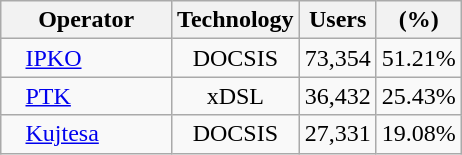<table class="wikitable" style="margin:1em;">
<tr>
<th scope="col">Operator</th>
<th scope="col">Technology</th>
<th scope="col">Users</th>
<th scope="col">(%)</th>
</tr>
<tr>
<td style="padding:0 3em 0 1em;"><a href='#'>IPKO</a></td>
<td style="text-align: center;">DOCSIS</td>
<td>73,354</td>
<td style="text-align: center;">51.21%</td>
</tr>
<tr>
<td style="padding:0 3em 0 1em;"><a href='#'>PTK</a></td>
<td style="text-align: center;">xDSL</td>
<td>36,432</td>
<td style="text-align: center;">25.43%</td>
</tr>
<tr>
<td style="padding:0 3em 0 1em;"><a href='#'>Kujtesa</a></td>
<td style="text-align: center;">DOCSIS</td>
<td>27,331</td>
<td style="text-align: center;">19.08%</td>
</tr>
</table>
